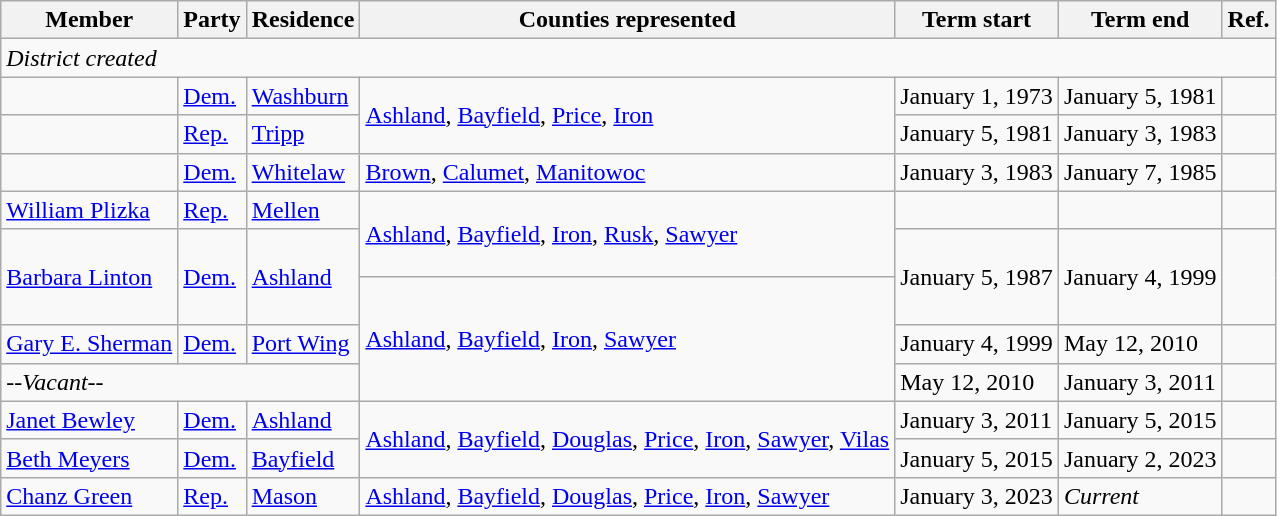<table class="wikitable">
<tr>
<th>Member</th>
<th>Party</th>
<th>Residence</th>
<th>Counties represented</th>
<th>Term start</th>
<th>Term end</th>
<th>Ref.</th>
</tr>
<tr>
<td colspan="7"><em>District created</em></td>
</tr>
<tr>
<td></td>
<td><a href='#'>Dem.</a></td>
<td><a href='#'>Washburn</a></td>
<td rowspan="2"><a href='#'>Ashland</a>, <a href='#'>Bayfield</a>, <a href='#'>Price</a>, <a href='#'>Iron</a></td>
<td>January 1, 1973</td>
<td>January 5, 1981</td>
<td></td>
</tr>
<tr>
<td></td>
<td><a href='#'>Rep.</a></td>
<td><a href='#'>Tripp</a></td>
<td>January 5, 1981</td>
<td>January 3, 1983</td>
<td></td>
</tr>
<tr>
<td></td>
<td><a href='#'>Dem.</a></td>
<td><a href='#'>Whitelaw</a></td>
<td><a href='#'>Brown</a>, <a href='#'>Calumet</a>, <a href='#'>Manitowoc</a></td>
<td>January 3, 1983</td>
<td>January 7, 1985</td>
<td></td>
</tr>
<tr>
<td><a href='#'>William Plizka</a></td>
<td><a href='#'>Rep.</a></td>
<td><a href='#'>Mellen</a></td>
<td rowspan="2"><a href='#'>Ashland</a>, <a href='#'>Bayfield</a>, <a href='#'>Iron</a>, <a href='#'>Rusk</a>, <a href='#'>Sawyer</a></td>
<td></td>
<td></td>
<td></td>
</tr>
<tr style="height:2em">
<td rowspan="2"><a href='#'>Barbara Linton</a></td>
<td rowspan="2" ><a href='#'>Dem.</a></td>
<td rowspan="2"><a href='#'>Ashland</a></td>
<td rowspan="2">January 5, 1987</td>
<td rowspan="2">January 4, 1999</td>
<td rowspan="2"></td>
</tr>
<tr style="height:2em">
<td rowspan="3"><a href='#'>Ashland</a>, <a href='#'>Bayfield</a>, <a href='#'>Iron</a>, <a href='#'>Sawyer</a></td>
</tr>
<tr>
<td><a href='#'>Gary E. Sherman</a></td>
<td><a href='#'>Dem.</a></td>
<td><a href='#'>Port Wing</a></td>
<td>January 4, 1999</td>
<td>May 12, 2010</td>
<td></td>
</tr>
<tr>
<td colspan="3"><em>--Vacant--</em></td>
<td>May 12, 2010</td>
<td>January 3, 2011</td>
<td></td>
</tr>
<tr>
<td><a href='#'>Janet Bewley</a></td>
<td><a href='#'>Dem.</a></td>
<td><a href='#'>Ashland</a></td>
<td rowspan="2"><a href='#'>Ashland</a>, <a href='#'>Bayfield</a>, <a href='#'>Douglas</a>, <a href='#'>Price</a>, <a href='#'>Iron</a>, <a href='#'>Sawyer</a>, <a href='#'>Vilas</a></td>
<td>January 3, 2011</td>
<td>January 5, 2015</td>
<td></td>
</tr>
<tr>
<td><a href='#'>Beth Meyers</a></td>
<td><a href='#'>Dem.</a></td>
<td><a href='#'>Bayfield</a></td>
<td>January 5, 2015</td>
<td>January 2, 2023</td>
<td></td>
</tr>
<tr>
<td><a href='#'>Chanz Green</a></td>
<td><a href='#'>Rep.</a></td>
<td><a href='#'>Mason</a></td>
<td><a href='#'>Ashland</a>, <a href='#'>Bayfield</a>, <a href='#'>Douglas</a>, <a href='#'>Price</a>, <a href='#'>Iron</a>, <a href='#'>Sawyer</a></td>
<td>January 3, 2023</td>
<td><em>Current</em></td>
<td></td>
</tr>
</table>
